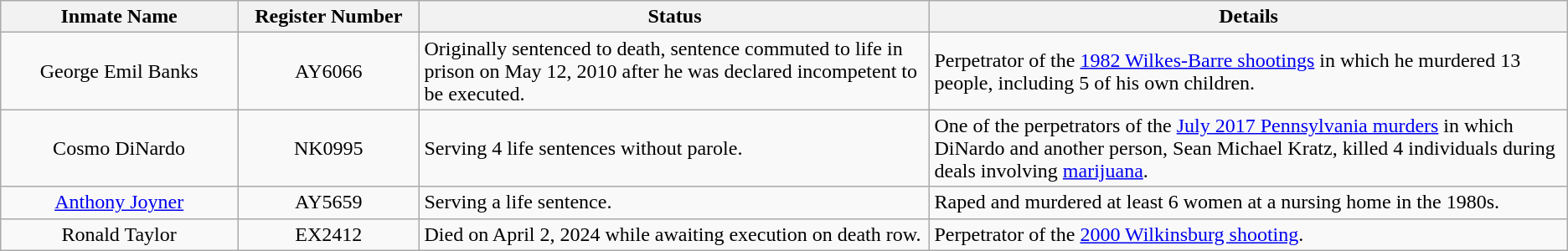<table class="wikitable sortable">
<tr>
<th width=13%>Inmate Name</th>
<th width=10%>Register Number</th>
<th width=28%>Status</th>
<th width=35%>Details</th>
</tr>
<tr>
<td style="text-align:center;">George Emil Banks</td>
<td style="text-align:center;">AY6066</td>
<td>Originally sentenced to death, sentence commuted to life in prison on May 12, 2010 after he was declared incompetent to be executed.</td>
<td>Perpetrator of the <a href='#'>1982 Wilkes-Barre shootings</a> in which he murdered 13 people, including 5 of his own children.</td>
</tr>
<tr>
<td style="text-align:center;">Cosmo DiNardo</td>
<td style="text-align:center;">NK0995</td>
<td>Serving 4 life sentences without parole.</td>
<td>One of the perpetrators of the <a href='#'>July 2017 Pennsylvania murders</a> in which DiNardo and another person, Sean Michael Kratz, killed 4 individuals during deals involving <a href='#'>marijuana</a>.</td>
</tr>
<tr>
<td style="text-align:center;"><a href='#'>Anthony Joyner</a></td>
<td style="text-align:center;">AY5659</td>
<td>Serving a life sentence.</td>
<td>Raped and murdered at least 6 women at a nursing home in the 1980s.</td>
</tr>
<tr>
<td style="text-align:center;">Ronald Taylor</td>
<td style="text-align:center;">EX2412</td>
<td>Died on April 2, 2024 while awaiting execution on death row.</td>
<td>Perpetrator of the <a href='#'>2000 Wilkinsburg shooting</a>.</td>
</tr>
</table>
